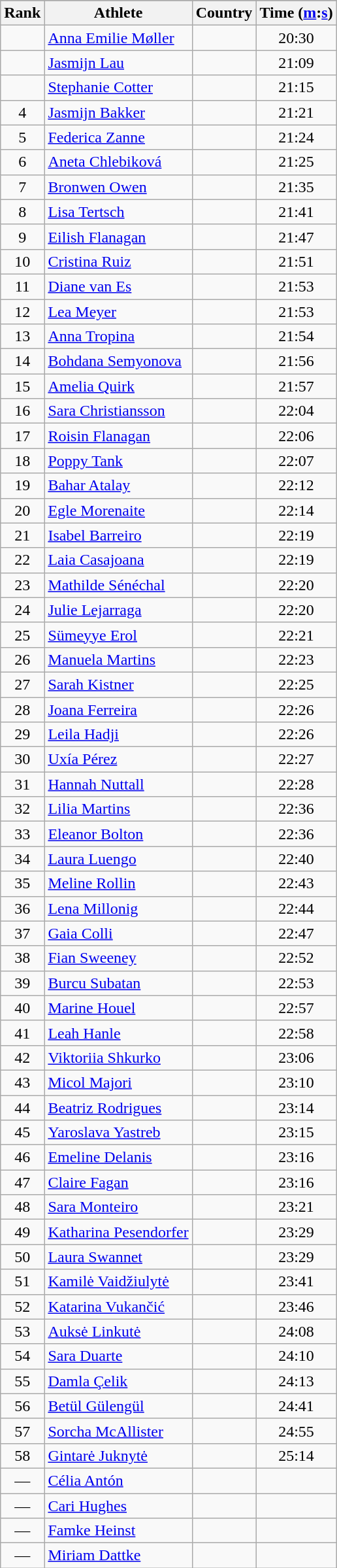<table class="wikitable sortable" style="text-align:center;">
<tr>
</tr>
<tr>
<th>Rank</th>
<th>Athlete</th>
<th>Country</th>
<th>Time (<a href='#'>m</a>:<a href='#'>s</a>)</th>
</tr>
<tr>
<td></td>
<td align=left><a href='#'>Anna Emilie Møller</a></td>
<td align=left></td>
<td>20:30</td>
</tr>
<tr>
<td></td>
<td align=left><a href='#'>Jasmijn Lau</a></td>
<td align=left></td>
<td>21:09</td>
</tr>
<tr>
<td></td>
<td align=left><a href='#'>Stephanie Cotter</a></td>
<td align=left></td>
<td>21:15</td>
</tr>
<tr>
<td>4</td>
<td align=left><a href='#'>Jasmijn Bakker</a></td>
<td align=left></td>
<td>21:21</td>
</tr>
<tr>
<td>5</td>
<td align=left><a href='#'>Federica Zanne</a></td>
<td align=left></td>
<td>21:24</td>
</tr>
<tr>
<td>6</td>
<td align=left><a href='#'>Aneta Chlebiková</a></td>
<td align=left></td>
<td>21:25</td>
</tr>
<tr>
<td>7</td>
<td align=left><a href='#'>Bronwen Owen</a></td>
<td align=left></td>
<td>21:35</td>
</tr>
<tr>
<td>8</td>
<td align=left><a href='#'>Lisa Tertsch</a></td>
<td align=left></td>
<td>21:41</td>
</tr>
<tr>
<td>9</td>
<td align=left><a href='#'>Eilish Flanagan</a></td>
<td align=left></td>
<td>21:47</td>
</tr>
<tr>
<td>10</td>
<td align=left><a href='#'>Cristina Ruiz</a></td>
<td align=left></td>
<td>21:51</td>
</tr>
<tr>
<td>11</td>
<td align=left><a href='#'>Diane van Es</a></td>
<td align=left></td>
<td>21:53</td>
</tr>
<tr>
<td>12</td>
<td align=left><a href='#'>Lea Meyer</a></td>
<td align=left></td>
<td>21:53</td>
</tr>
<tr>
<td>13</td>
<td align=left><a href='#'>Anna Tropina</a></td>
<td align=left></td>
<td>21:54</td>
</tr>
<tr>
<td>14</td>
<td align=left><a href='#'>Bohdana Semyonova</a></td>
<td align=left></td>
<td>21:56</td>
</tr>
<tr>
<td>15</td>
<td align=left><a href='#'>Amelia Quirk</a></td>
<td align=left></td>
<td>21:57</td>
</tr>
<tr>
<td>16</td>
<td align=left><a href='#'>Sara Christiansson</a></td>
<td align=left></td>
<td>22:04</td>
</tr>
<tr>
<td>17</td>
<td align=left><a href='#'>Roisin Flanagan</a></td>
<td align=left></td>
<td>22:06</td>
</tr>
<tr>
<td>18</td>
<td align=left><a href='#'>Poppy Tank</a></td>
<td align=left></td>
<td>22:07</td>
</tr>
<tr>
<td>19</td>
<td align=left><a href='#'>Bahar Atalay</a></td>
<td align=left></td>
<td>22:12</td>
</tr>
<tr>
<td>20</td>
<td align=left><a href='#'>Egle Morenaite</a></td>
<td align=left></td>
<td>22:14</td>
</tr>
<tr>
<td>21</td>
<td align=left><a href='#'>Isabel Barreiro</a></td>
<td align=left></td>
<td>22:19</td>
</tr>
<tr>
<td>22</td>
<td align=left><a href='#'>Laia Casajoana</a></td>
<td align=left></td>
<td>22:19</td>
</tr>
<tr>
<td>23</td>
<td align=left><a href='#'>Mathilde Sénéchal</a></td>
<td align=left></td>
<td>22:20</td>
</tr>
<tr>
<td>24</td>
<td align=left><a href='#'>Julie Lejarraga</a></td>
<td align=left></td>
<td>22:20</td>
</tr>
<tr>
<td>25</td>
<td align=left><a href='#'>Sümeyye Erol</a></td>
<td align=left></td>
<td>22:21</td>
</tr>
<tr>
<td>26</td>
<td align=left><a href='#'>Manuela Martins</a></td>
<td align=left></td>
<td>22:23</td>
</tr>
<tr>
<td>27</td>
<td align=left><a href='#'>Sarah Kistner</a></td>
<td align=left></td>
<td>22:25</td>
</tr>
<tr>
<td>28</td>
<td align=left><a href='#'>Joana Ferreira</a></td>
<td align=left></td>
<td>22:26</td>
</tr>
<tr>
<td>29</td>
<td align=left><a href='#'>Leila Hadji</a></td>
<td align=left></td>
<td>22:26</td>
</tr>
<tr>
<td>30</td>
<td align=left><a href='#'>Uxía Pérez</a></td>
<td align=left></td>
<td>22:27</td>
</tr>
<tr>
<td>31</td>
<td align=left><a href='#'>Hannah Nuttall</a></td>
<td align=left></td>
<td>22:28</td>
</tr>
<tr>
<td>32</td>
<td align=left><a href='#'>Lilia Martins</a></td>
<td align=left></td>
<td>22:36</td>
</tr>
<tr>
<td>33</td>
<td align=left><a href='#'>Eleanor Bolton</a></td>
<td align=left></td>
<td>22:36</td>
</tr>
<tr>
<td>34</td>
<td align=left><a href='#'>Laura Luengo</a></td>
<td align=left></td>
<td>22:40</td>
</tr>
<tr>
<td>35</td>
<td align=left><a href='#'>Meline Rollin</a></td>
<td align=left></td>
<td>22:43</td>
</tr>
<tr>
<td>36</td>
<td align=left><a href='#'>Lena Millonig</a></td>
<td align=left></td>
<td>22:44</td>
</tr>
<tr>
<td>37</td>
<td align=left><a href='#'>Gaia Colli</a></td>
<td align=left></td>
<td>22:47</td>
</tr>
<tr>
<td>38</td>
<td align=left><a href='#'>Fian Sweeney</a></td>
<td align=left></td>
<td>22:52</td>
</tr>
<tr>
<td>39</td>
<td align=left><a href='#'>Burcu Subatan</a></td>
<td align=left></td>
<td>22:53</td>
</tr>
<tr>
<td>40</td>
<td align=left><a href='#'>Marine Houel</a></td>
<td align=left></td>
<td>22:57</td>
</tr>
<tr>
<td>41</td>
<td align=left><a href='#'>Leah Hanle</a></td>
<td align=left></td>
<td>22:58</td>
</tr>
<tr>
<td>42</td>
<td align=left><a href='#'>Viktoriia Shkurko</a></td>
<td align=left></td>
<td>23:06</td>
</tr>
<tr>
<td>43</td>
<td align=left><a href='#'>Micol Majori</a></td>
<td align=left></td>
<td>23:10</td>
</tr>
<tr>
<td>44</td>
<td align=left><a href='#'>Beatriz Rodrigues</a></td>
<td align=left></td>
<td>23:14</td>
</tr>
<tr>
<td>45</td>
<td align=left><a href='#'>Yaroslava Yastreb</a></td>
<td align=left></td>
<td>23:15</td>
</tr>
<tr>
<td>46</td>
<td align=left><a href='#'>Emeline Delanis</a></td>
<td align=left></td>
<td>23:16</td>
</tr>
<tr>
<td>47</td>
<td align=left><a href='#'>Claire Fagan</a></td>
<td align=left></td>
<td>23:16</td>
</tr>
<tr>
<td>48</td>
<td align=left><a href='#'>Sara Monteiro</a></td>
<td align=left></td>
<td>23:21</td>
</tr>
<tr>
<td>49</td>
<td align=left><a href='#'>Katharina Pesendorfer</a></td>
<td align=left></td>
<td>23:29</td>
</tr>
<tr>
<td>50</td>
<td align=left><a href='#'>Laura Swannet</a></td>
<td align=left></td>
<td>23:29</td>
</tr>
<tr>
<td>51</td>
<td align=left><a href='#'>Kamilė Vaidžiulytė</a></td>
<td align=left></td>
<td>23:41</td>
</tr>
<tr>
<td>52</td>
<td align=left><a href='#'>Katarina Vukančić</a></td>
<td align=left></td>
<td>23:46</td>
</tr>
<tr>
<td>53</td>
<td align=left><a href='#'>Auksė Linkutė</a></td>
<td align=left></td>
<td>24:08</td>
</tr>
<tr>
<td>54</td>
<td align=left><a href='#'>Sara Duarte</a></td>
<td align=left></td>
<td>24:10</td>
</tr>
<tr>
<td>55</td>
<td align=left><a href='#'>Damla Çelik</a></td>
<td align=left></td>
<td>24:13</td>
</tr>
<tr>
<td>56</td>
<td align=left><a href='#'>Betül Gülengül</a></td>
<td align=left></td>
<td>24:41</td>
</tr>
<tr>
<td>57</td>
<td align=left><a href='#'>Sorcha McAllister</a></td>
<td align=left></td>
<td>24:55</td>
</tr>
<tr>
<td>58</td>
<td align=left><a href='#'>Gintarė Juknytė</a></td>
<td align=left></td>
<td>25:14</td>
</tr>
<tr>
<td>—</td>
<td align=left><a href='#'>Célia Antón</a></td>
<td align=left></td>
<td></td>
</tr>
<tr>
<td>—</td>
<td align=left><a href='#'>Cari Hughes</a></td>
<td align=left></td>
<td></td>
</tr>
<tr>
<td>—</td>
<td align=left><a href='#'>Famke Heinst</a></td>
<td align=left></td>
<td></td>
</tr>
<tr>
<td>—</td>
<td align=left><a href='#'>Miriam Dattke</a></td>
<td align=left></td>
<td></td>
</tr>
</table>
